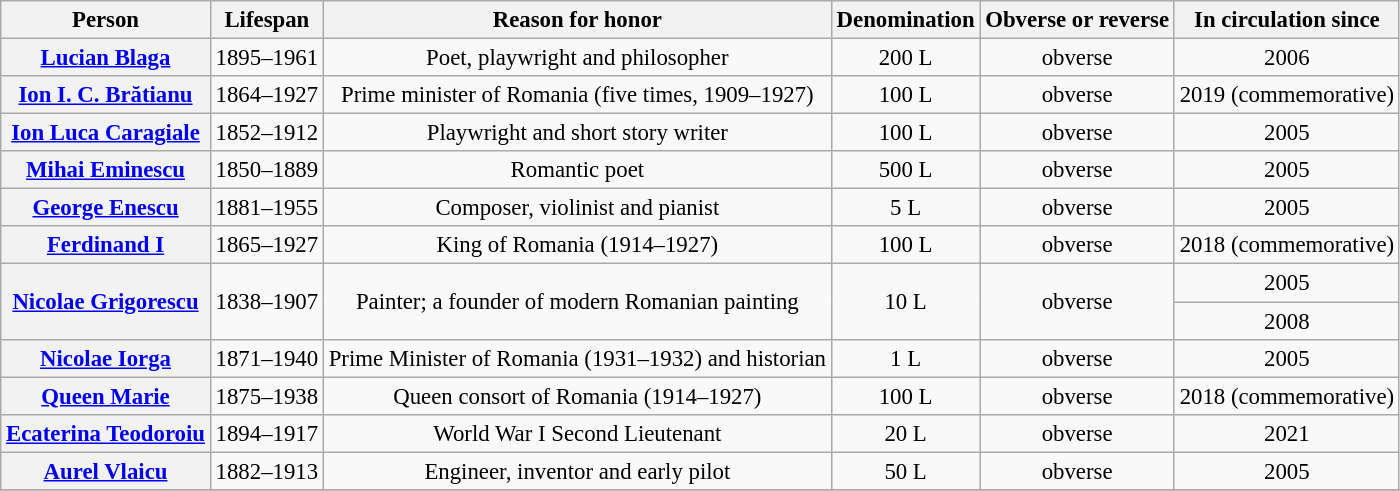<table class="wikitable" style="font-size: 95%; text-align:center;">
<tr>
<th>Person</th>
<th>Lifespan</th>
<th>Reason for honor</th>
<th>Denomination</th>
<th>Obverse or reverse</th>
<th>In circulation since</th>
</tr>
<tr>
<th><a href='#'>Lucian Blaga</a></th>
<td>1895–1961</td>
<td>Poet, playwright and philosopher</td>
<td>200 L</td>
<td>obverse</td>
<td>2006</td>
</tr>
<tr>
<th><a href='#'>Ion I. C. Brătianu</a></th>
<td>1864–1927</td>
<td>Prime minister of Romania (five times, 1909–1927)</td>
<td>100 L</td>
<td>obverse</td>
<td>2019 (commemorative)</td>
</tr>
<tr>
<th><a href='#'>Ion Luca Caragiale</a></th>
<td>1852–1912</td>
<td>Playwright and short story writer</td>
<td>100 L</td>
<td>obverse</td>
<td>2005</td>
</tr>
<tr>
<th><a href='#'>Mihai Eminescu</a></th>
<td>1850–1889</td>
<td>Romantic poet</td>
<td>500 L</td>
<td>obverse</td>
<td>2005</td>
</tr>
<tr>
<th><a href='#'>George Enescu</a></th>
<td>1881–1955</td>
<td>Composer, violinist and pianist</td>
<td>5 L</td>
<td>obverse</td>
<td>2005</td>
</tr>
<tr>
<th><a href='#'>Ferdinand I</a></th>
<td>1865–1927</td>
<td>King of Romania (1914–1927)</td>
<td>100 L</td>
<td>obverse</td>
<td>2018 (commemorative)</td>
</tr>
<tr>
<th rowspan="2"><a href='#'>Nicolae Grigorescu</a></th>
<td rowspan="2">1838–1907</td>
<td rowspan="2">Painter; a founder of modern Romanian painting</td>
<td rowspan="2">10 L</td>
<td rowspan="2">obverse</td>
<td>2005</td>
</tr>
<tr>
<td>2008</td>
</tr>
<tr>
<th><a href='#'>Nicolae Iorga</a></th>
<td>1871–1940</td>
<td>Prime Minister of Romania (1931–1932) and historian</td>
<td>1 L</td>
<td>obverse</td>
<td>2005</td>
</tr>
<tr>
<th><a href='#'>Queen Marie</a></th>
<td>1875–1938</td>
<td>Queen consort of Romania (1914–1927)</td>
<td>100 L</td>
<td>obverse</td>
<td>2018 (commemorative)</td>
</tr>
<tr>
<th><a href='#'>Ecaterina Teodoroiu</a></th>
<td>1894–1917</td>
<td>World War I Second Lieutenant</td>
<td>20 L</td>
<td>obverse</td>
<td>2021</td>
</tr>
<tr>
<th><a href='#'>Aurel Vlaicu</a></th>
<td>1882–1913</td>
<td>Engineer, inventor and early pilot</td>
<td>50 L</td>
<td>obverse</td>
<td>2005</td>
</tr>
<tr>
</tr>
</table>
